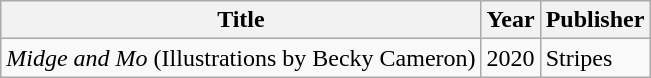<table class="wikitable">
<tr>
<th>Title</th>
<th>Year</th>
<th>Publisher</th>
</tr>
<tr>
<td><em>Midge and Mo</em> (Illustrations by Becky Cameron)</td>
<td>2020</td>
<td>Stripes</td>
</tr>
</table>
